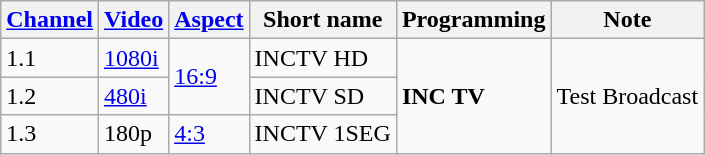<table class="wikitable">
<tr>
<th><a href='#'>Channel</a></th>
<th><a href='#'>Video</a></th>
<th><a href='#'>Aspect</a></th>
<th>Short name</th>
<th>Programming</th>
<th>Note</th>
</tr>
<tr>
<td>1.1</td>
<td><a href='#'>1080i</a></td>
<td rowspan=2><a href='#'>16:9</a></td>
<td>INCTV HD</td>
<td rowspan=3><strong>INC TV</strong> </td>
<td rowspan=3>Test Broadcast</td>
</tr>
<tr>
<td>1.2</td>
<td><a href='#'>480i</a></td>
<td>INCTV SD</td>
</tr>
<tr>
<td>1.3</td>
<td>180p</td>
<td><a href='#'>4:3</a></td>
<td>INCTV 1SEG</td>
</tr>
</table>
